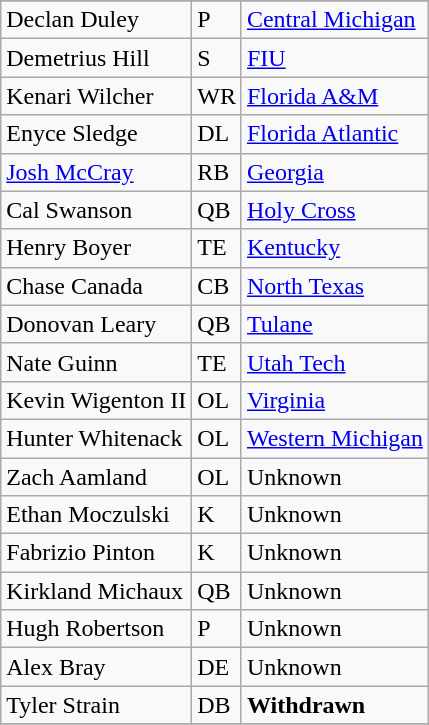<table class="wikitable sortable">
<tr>
</tr>
<tr>
<td>Declan Duley</td>
<td>P</td>
<td><a href='#'>Central Michigan</a></td>
</tr>
<tr>
<td>Demetrius Hill</td>
<td>S</td>
<td><a href='#'>FIU</a></td>
</tr>
<tr>
<td>Kenari Wilcher</td>
<td>WR</td>
<td><a href='#'>Florida A&M</a></td>
</tr>
<tr>
<td>Enyce Sledge</td>
<td>DL</td>
<td><a href='#'>Florida Atlantic</a></td>
</tr>
<tr>
<td><a href='#'>Josh McCray</a></td>
<td>RB</td>
<td><a href='#'>Georgia</a></td>
</tr>
<tr>
<td>Cal Swanson</td>
<td>QB</td>
<td><a href='#'>Holy Cross</a></td>
</tr>
<tr>
<td>Henry Boyer</td>
<td>TE</td>
<td><a href='#'>Kentucky</a></td>
</tr>
<tr>
<td>Chase Canada</td>
<td>CB</td>
<td><a href='#'>North Texas</a></td>
</tr>
<tr>
<td>Donovan Leary</td>
<td>QB</td>
<td><a href='#'>Tulane</a></td>
</tr>
<tr>
<td>Nate Guinn</td>
<td>TE</td>
<td><a href='#'>Utah Tech</a></td>
</tr>
<tr>
<td>Kevin Wigenton II</td>
<td>OL</td>
<td><a href='#'>Virginia</a></td>
</tr>
<tr>
<td>Hunter Whitenack</td>
<td>OL</td>
<td><a href='#'>Western Michigan</a></td>
</tr>
<tr>
<td>Zach Aamland</td>
<td>OL</td>
<td>Unknown</td>
</tr>
<tr>
<td>Ethan Moczulski</td>
<td>K</td>
<td>Unknown</td>
</tr>
<tr>
<td>Fabrizio Pinton</td>
<td>K</td>
<td>Unknown</td>
</tr>
<tr>
<td>Kirkland Michaux</td>
<td>QB</td>
<td>Unknown</td>
</tr>
<tr>
<td>Hugh Robertson</td>
<td>P</td>
<td>Unknown</td>
</tr>
<tr>
<td>Alex Bray</td>
<td>DE</td>
<td>Unknown</td>
</tr>
<tr>
<td>Tyler Strain</td>
<td>DB</td>
<td><strong>Withdrawn</strong></td>
</tr>
<tr>
</tr>
</table>
